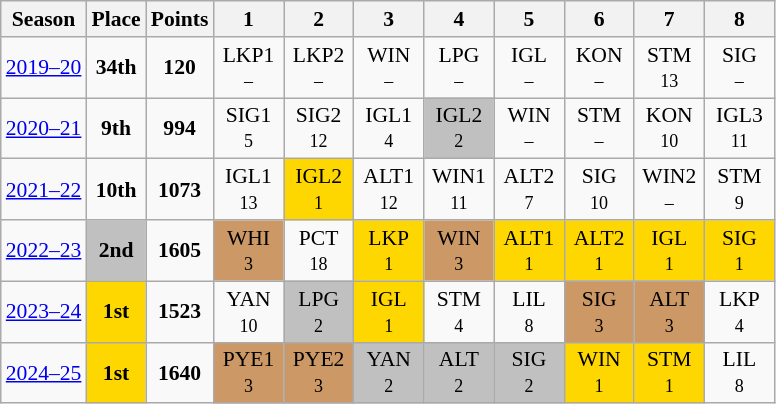<table class="wikitable" border="1" style="text-align:center; font-size:90%;">
<tr>
<th>Season</th>
<th>Place</th>
<th>Points</th>
<th width=40px>1</th>
<th width=40px>2</th>
<th width=40px>3</th>
<th width=40px>4</th>
<th width=40px>5</th>
<th width=40px>6</th>
<th width=40px>7</th>
<th width=40px>8</th>
</tr>
<tr>
<td><a href='#'>2019–20</a></td>
<td><strong>34th</strong></td>
<td><strong>120</strong></td>
<td>LKP1<br><small>–</small></td>
<td>LKP2<br><small>–</small></td>
<td>WIN<br><small>–</small></td>
<td>LPG<br><small>–</small></td>
<td>IGL<br><small>–</small></td>
<td>KON<br><small>–</small></td>
<td>STM<br><small>13</small></td>
<td>SIG<br><small>–</small></td>
</tr>
<tr>
<td><a href='#'>2020–21</a></td>
<td><strong>9th</strong></td>
<td><strong>994</strong></td>
<td>SIG1<br><small>5</small></td>
<td>SIG2<br><small>12</small></td>
<td>IGL1<br><small>4</small></td>
<td style="background:silver">IGL2<br><small>2</small></td>
<td>WIN<br><small>–</small></td>
<td>STM<br><small>–</small></td>
<td>KON<br><small>10</small></td>
<td>IGL3<br><small>11</small></td>
</tr>
<tr>
<td><a href='#'>2021–22</a></td>
<td><strong>10th</strong></td>
<td><strong>1073</strong></td>
<td>IGL1<br><small>13</small></td>
<td style="background:gold">IGL2<br><small>1</small></td>
<td>ALT1<br><small>12</small></td>
<td>WIN1<br><small>11</small></td>
<td>ALT2<br><small>7</small></td>
<td>SIG<br><small>10</small></td>
<td>WIN2<br><small>–</small></td>
<td>STM<br><small>9</small></td>
</tr>
<tr>
<td><a href='#'>2022–23</a></td>
<td style="background:silver"><strong>2nd</strong></td>
<td><strong>1605</strong></td>
<td style="background:#c96">WHI<br><small>3</small></td>
<td>PCT<br><small>18</small></td>
<td style="background:gold">LKP<br><small>1</small></td>
<td style="background:#c96">WIN<br><small>3</small></td>
<td style="background:gold">ALT1<br><small>1</small></td>
<td style="background:gold">ALT2<br><small>1</small></td>
<td style="background:gold">IGL<br><small>1</small></td>
<td style="background:gold">SIG<br><small>1</small></td>
</tr>
<tr>
<td><a href='#'>2023–24</a></td>
<td style="background:gold"><strong>1st</strong></td>
<td><strong>1523</strong></td>
<td>YAN<br><small>10</small></td>
<td style="background:silver">LPG<br><small>2</small></td>
<td style="background:gold">IGL<br><small>1</small></td>
<td>STM<br><small>4</small></td>
<td>LIL<br><small>8</small></td>
<td style="background:#c96">SIG<br><small>3</small></td>
<td style="background:#c96">ALT<br><small>3</small></td>
<td>LKP<br><small>4</small></td>
</tr>
<tr>
<td><a href='#'>2024–25</a></td>
<td style="background:gold"><strong>1st</strong></td>
<td><strong>1640</strong></td>
<td style="background:#c96">PYE1<br><small>3</small></td>
<td style="background:#c96">PYE2<br><small>3</small></td>
<td style="background:silver">YAN<br><small>2</small></td>
<td style="background:silver">ALT<br><small>2</small></td>
<td style="background:silver">SIG<br><small>2</small></td>
<td style="background:gold">WIN<br><small>1</small></td>
<td style="background:gold">STM<br><small>1</small></td>
<td>LIL<br><small>8</small></td>
</tr>
</table>
